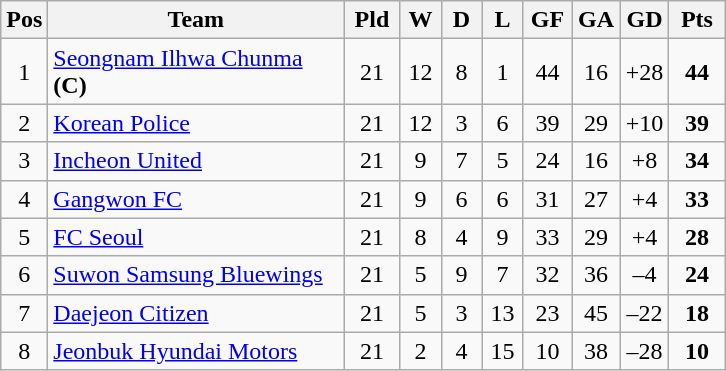<table class="wikitable" style="text-align:center;">
<tr>
<th width=20>Pos</th>
<th width=190>Team</th>
<th width=30 abbr="Played">Pld</th>
<th width=20 abbr="Won">W</th>
<th width=20 abbr="Draw">D</th>
<th width=20 abbr="Lost">L</th>
<th width=25 abbr="Goals for">GF</th>
<th width=25 abbr="Goals against">GA</th>
<th width=25 abbr="Goal difference">GD</th>
<th width=30 abbr="Points">Pts</th>
</tr>
<tr>
<td>1</td>
<td align="left"><a href='#'>Seongnam Ilhwa Chunma</a> <strong>(C)</strong></td>
<td>21</td>
<td>12</td>
<td>8</td>
<td>1</td>
<td>44</td>
<td>16</td>
<td>+28</td>
<td><strong>44</strong></td>
</tr>
<tr>
<td>2</td>
<td align="left"><a href='#'>Korean Police</a></td>
<td>21</td>
<td>12</td>
<td>3</td>
<td>6</td>
<td>39</td>
<td>29</td>
<td>+10</td>
<td><strong>39</strong></td>
</tr>
<tr>
<td>3</td>
<td align="left"><a href='#'>Incheon United</a></td>
<td>21</td>
<td>9</td>
<td>7</td>
<td>5</td>
<td>24</td>
<td>16</td>
<td>+8</td>
<td><strong>34</strong></td>
</tr>
<tr>
<td>4</td>
<td align="left"><a href='#'>Gangwon FC</a></td>
<td>21</td>
<td>9</td>
<td>6</td>
<td>6</td>
<td>31</td>
<td>27</td>
<td>+4</td>
<td><strong>33</strong></td>
</tr>
<tr>
<td>5</td>
<td align="left"><a href='#'>FC Seoul</a></td>
<td>21</td>
<td>8</td>
<td>4</td>
<td>9</td>
<td>33</td>
<td>29</td>
<td>+4</td>
<td><strong>28</strong></td>
</tr>
<tr>
<td>6</td>
<td align="left"><a href='#'>Suwon Samsung Bluewings</a></td>
<td>21</td>
<td>5</td>
<td>9</td>
<td>7</td>
<td>32</td>
<td>36</td>
<td>–4</td>
<td><strong>24</strong></td>
</tr>
<tr>
<td>7</td>
<td align="left"><a href='#'>Daejeon Citizen</a></td>
<td>21</td>
<td>5</td>
<td>3</td>
<td>13</td>
<td>23</td>
<td>45</td>
<td>–22</td>
<td><strong>18</strong></td>
</tr>
<tr>
<td>8</td>
<td align="left"><a href='#'>Jeonbuk Hyundai Motors</a></td>
<td>21</td>
<td>2</td>
<td>4</td>
<td>15</td>
<td>10</td>
<td>38</td>
<td>–28</td>
<td><strong>10</strong></td>
</tr>
</table>
